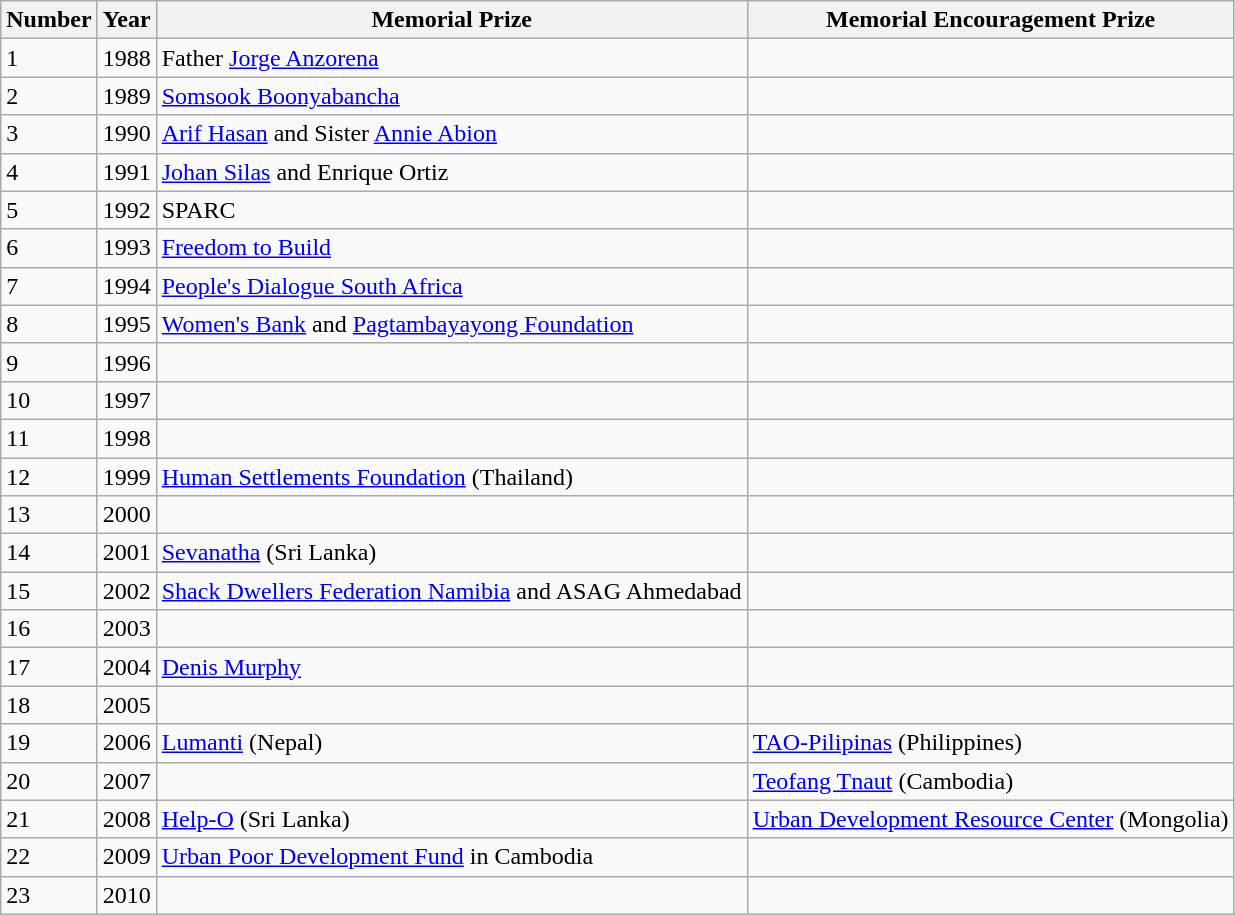<table class="wikitable">
<tr>
<th>Number</th>
<th>Year</th>
<th>Memorial Prize</th>
<th>Memorial Encouragement Prize</th>
</tr>
<tr>
<td>1</td>
<td>1988</td>
<td>Father <a href='#'>Jorge Anzorena</a></td>
<td></td>
</tr>
<tr>
<td>2</td>
<td>1989</td>
<td><a href='#'>Somsook Boonyabancha</a></td>
<td></td>
</tr>
<tr>
<td>3</td>
<td>1990</td>
<td><a href='#'>Arif Hasan</a> and Sister <a href='#'>Annie Abion</a></td>
<td></td>
</tr>
<tr>
<td>4</td>
<td>1991</td>
<td><a href='#'>Johan Silas</a> and Enrique Ortiz</td>
<td></td>
</tr>
<tr>
<td>5</td>
<td>1992</td>
<td>SPARC</td>
<td></td>
</tr>
<tr>
<td>6</td>
<td>1993</td>
<td><a href='#'>Freedom to Build</a></td>
<td></td>
</tr>
<tr>
<td>7</td>
<td>1994</td>
<td><a href='#'>People's Dialogue South Africa</a></td>
<td></td>
</tr>
<tr>
<td>8</td>
<td>1995</td>
<td><a href='#'>Women's Bank</a> and <a href='#'>Pagtambayayong Foundation</a></td>
<td></td>
</tr>
<tr>
<td>9</td>
<td>1996</td>
<td></td>
<td></td>
</tr>
<tr>
<td>10</td>
<td>1997</td>
<td></td>
<td></td>
</tr>
<tr>
<td>11</td>
<td>1998</td>
<td></td>
<td></td>
</tr>
<tr>
<td>12</td>
<td>1999</td>
<td><a href='#'>Human Settlements Foundation</a> (Thailand)</td>
<td></td>
</tr>
<tr>
<td>13</td>
<td>2000</td>
<td></td>
<td></td>
</tr>
<tr>
<td>14</td>
<td>2001</td>
<td><a href='#'>Sevanatha</a> (Sri Lanka)</td>
<td></td>
</tr>
<tr>
<td>15</td>
<td>2002</td>
<td><a href='#'>Shack Dwellers Federation Namibia</a> and ASAG Ahmedabad</td>
<td></td>
</tr>
<tr>
<td>16</td>
<td>2003</td>
<td></td>
<td></td>
</tr>
<tr>
<td>17</td>
<td>2004</td>
<td><a href='#'>Denis Murphy</a></td>
<td></td>
</tr>
<tr>
<td>18</td>
<td>2005</td>
<td></td>
<td></td>
</tr>
<tr>
<td>19</td>
<td>2006</td>
<td><a href='#'>Lumanti</a> (Nepal)</td>
<td><a href='#'>TAO-Pilipinas</a> (Philippines)</td>
</tr>
<tr>
<td>20</td>
<td>2007</td>
<td></td>
<td><a href='#'>Teofang Tnaut</a> (Cambodia)</td>
</tr>
<tr>
<td>21</td>
<td>2008</td>
<td><a href='#'>Help-O</a> (Sri Lanka)</td>
<td><a href='#'>Urban Development Resource Center</a> (Mongolia)</td>
</tr>
<tr>
<td>22</td>
<td>2009</td>
<td><a href='#'>Urban Poor Development Fund</a> in Cambodia</td>
<td></td>
</tr>
<tr>
<td>23</td>
<td>2010</td>
<td></td>
<td></td>
</tr>
</table>
